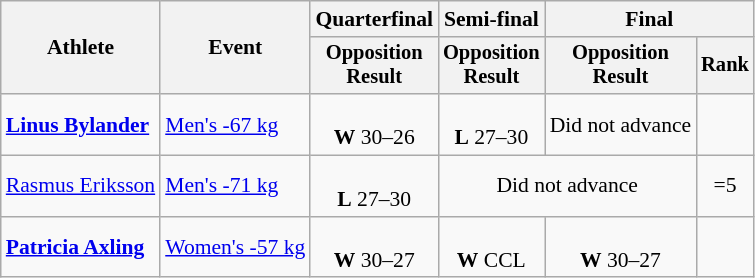<table class=wikitable style=font-size:90%;text-align:center>
<tr>
<th rowspan=2>Athlete</th>
<th rowspan=2>Event</th>
<th>Quarterfinal</th>
<th>Semi-final</th>
<th colspan="2">Final</th>
</tr>
<tr style=font-size:95%>
<th>Opposition<br>Result</th>
<th>Opposition<br>Result</th>
<th>Opposition<br>Result</th>
<th>Rank</th>
</tr>
<tr>
<td align=left><strong><a href='#'>Linus Bylander</a></strong></td>
<td align=left><a href='#'>Men's -67 kg</a></td>
<td><br><strong>W</strong> 30–26</td>
<td><br><strong>L</strong> 27–30</td>
<td>Did not advance</td>
<td></td>
</tr>
<tr>
<td align=left><a href='#'>Rasmus Eriksson</a></td>
<td align=left><a href='#'>Men's -71 kg</a></td>
<td><br><strong>L</strong> 27–30</td>
<td colspan=2>Did not advance</td>
<td>=5</td>
</tr>
<tr>
<td align=left><strong><a href='#'>Patricia Axling</a></strong></td>
<td align=left><a href='#'>Women's -57 kg</a></td>
<td><br><strong>W</strong> 30–27</td>
<td><br><strong>W</strong> CCL</td>
<td><br><strong>W</strong> 30–27</td>
<td></td>
</tr>
</table>
